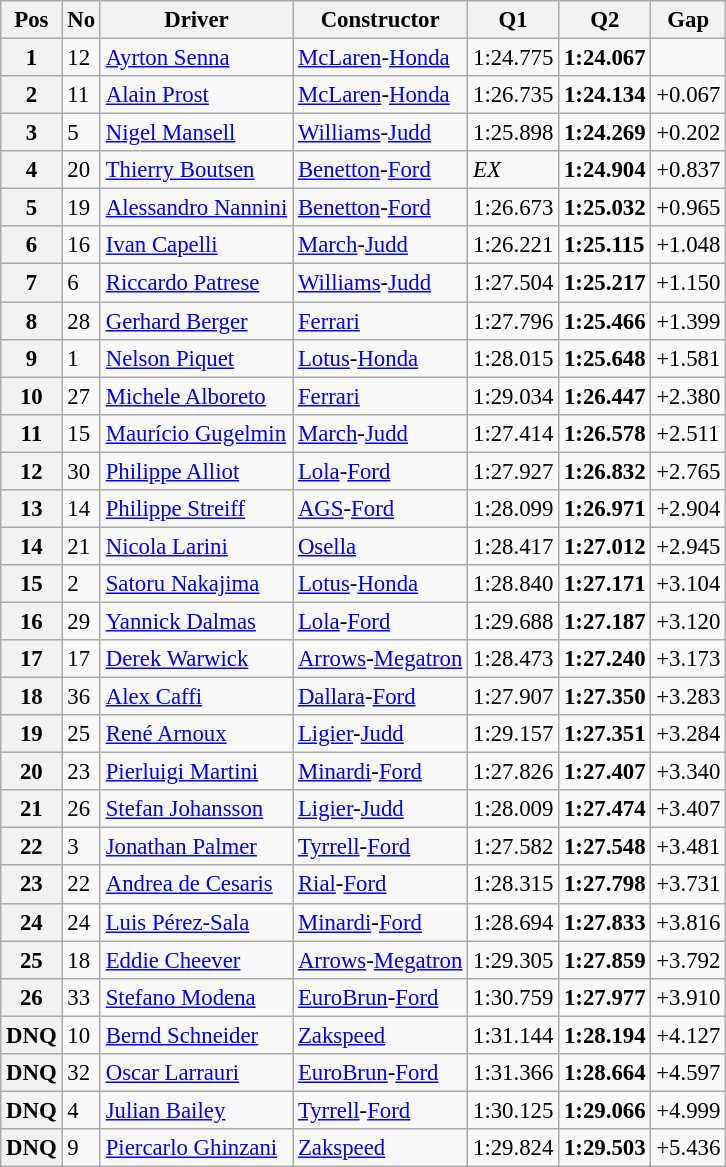<table class="wikitable sortable" style="font-size: 95%;">
<tr>
<th>Pos</th>
<th>No</th>
<th>Driver</th>
<th>Constructor</th>
<th>Q1</th>
<th>Q2</th>
<th>Gap</th>
</tr>
<tr>
<th>1</th>
<td>12</td>
<td> <a href='#'>Ayrton Senna</a></td>
<td><a href='#'>McLaren</a>-<a href='#'>Honda</a></td>
<td>1:24.775</td>
<td><strong>1:24.067</strong></td>
<td></td>
</tr>
<tr>
<th>2</th>
<td>11</td>
<td> <a href='#'>Alain Prost</a></td>
<td><a href='#'>McLaren</a>-<a href='#'>Honda</a></td>
<td>1:26.735</td>
<td><strong>1:24.134</strong></td>
<td>+0.067</td>
</tr>
<tr>
<th>3</th>
<td>5</td>
<td> <a href='#'>Nigel Mansell</a></td>
<td><a href='#'>Williams</a>-<a href='#'>Judd</a></td>
<td>1:25.898</td>
<td><strong>1:24.269</strong></td>
<td>+0.202</td>
</tr>
<tr>
<th>4</th>
<td>20</td>
<td> <a href='#'>Thierry Boutsen</a></td>
<td><a href='#'>Benetton</a>-<a href='#'>Ford</a></td>
<td><em>EX</em></td>
<td><strong>1:24.904</strong></td>
<td>+0.837</td>
</tr>
<tr>
<th>5</th>
<td>19</td>
<td> <a href='#'>Alessandro Nannini</a></td>
<td><a href='#'>Benetton</a>-<a href='#'>Ford</a></td>
<td>1:26.673</td>
<td><strong>1:25.032</strong></td>
<td>+0.965</td>
</tr>
<tr>
<th>6</th>
<td>16</td>
<td> <a href='#'>Ivan Capelli</a></td>
<td><a href='#'>March</a>-<a href='#'>Judd</a></td>
<td>1:26.221</td>
<td><strong>1:25.115</strong></td>
<td>+1.048</td>
</tr>
<tr>
<th>7</th>
<td>6</td>
<td> <a href='#'>Riccardo Patrese</a></td>
<td><a href='#'>Williams</a>-<a href='#'>Judd</a></td>
<td>1:27.504</td>
<td><strong>1:25.217</strong></td>
<td>+1.150</td>
</tr>
<tr>
<th>8</th>
<td>28</td>
<td> <a href='#'>Gerhard Berger</a></td>
<td><a href='#'>Ferrari</a></td>
<td>1:27.796</td>
<td><strong>1:25.466</strong></td>
<td>+1.399</td>
</tr>
<tr>
<th>9</th>
<td>1</td>
<td> <a href='#'>Nelson Piquet</a></td>
<td><a href='#'>Lotus</a>-<a href='#'>Honda</a></td>
<td>1:28.015</td>
<td><strong>1:25.648</strong></td>
<td>+1.581</td>
</tr>
<tr>
<th>10</th>
<td>27</td>
<td> <a href='#'>Michele Alboreto</a></td>
<td><a href='#'>Ferrari</a></td>
<td>1:29.034</td>
<td><strong>1:26.447</strong></td>
<td>+2.380</td>
</tr>
<tr>
<th>11</th>
<td>15</td>
<td> <a href='#'>Maurício Gugelmin</a></td>
<td><a href='#'>March</a>-<a href='#'>Judd</a></td>
<td>1:27.414</td>
<td><strong>1:26.578</strong></td>
<td>+2.511</td>
</tr>
<tr>
<th>12</th>
<td>30</td>
<td> <a href='#'>Philippe Alliot</a></td>
<td><a href='#'>Lola</a>-<a href='#'>Ford</a></td>
<td>1:27.927</td>
<td><strong>1:26.832</strong></td>
<td>+2.765</td>
</tr>
<tr>
<th>13</th>
<td>14</td>
<td> <a href='#'>Philippe Streiff</a></td>
<td><a href='#'>AGS</a>-<a href='#'>Ford</a></td>
<td>1:28.099</td>
<td><strong>1:26.971</strong></td>
<td>+2.904</td>
</tr>
<tr>
<th>14</th>
<td>21</td>
<td> <a href='#'>Nicola Larini</a></td>
<td><a href='#'>Osella</a></td>
<td>1:28.417</td>
<td><strong>1:27.012</strong></td>
<td>+2.945</td>
</tr>
<tr>
<th>15</th>
<td>2</td>
<td> <a href='#'>Satoru Nakajima</a></td>
<td><a href='#'>Lotus</a>-<a href='#'>Honda</a></td>
<td>1:28.840</td>
<td><strong>1:27.171</strong></td>
<td>+3.104</td>
</tr>
<tr>
<th>16</th>
<td>29</td>
<td> <a href='#'>Yannick Dalmas</a></td>
<td><a href='#'>Lola</a>-<a href='#'>Ford</a></td>
<td>1:29.688</td>
<td><strong>1:27.187</strong></td>
<td>+3.120</td>
</tr>
<tr>
<th>17</th>
<td>17</td>
<td> <a href='#'>Derek Warwick</a></td>
<td><a href='#'>Arrows</a>-<a href='#'>Megatron</a></td>
<td>1:28.473</td>
<td><strong>1:27.240</strong></td>
<td>+3.173</td>
</tr>
<tr>
<th>18</th>
<td>36</td>
<td> <a href='#'>Alex Caffi</a></td>
<td><a href='#'>Dallara</a>-<a href='#'>Ford</a></td>
<td>1:27.907</td>
<td><strong>1:27.350</strong></td>
<td>+3.283</td>
</tr>
<tr>
<th>19</th>
<td>25</td>
<td> <a href='#'>René Arnoux</a></td>
<td><a href='#'>Ligier</a>-<a href='#'>Judd</a></td>
<td>1:29.157</td>
<td><strong>1:27.351</strong></td>
<td>+3.284</td>
</tr>
<tr>
<th>20</th>
<td>23</td>
<td> <a href='#'>Pierluigi Martini</a></td>
<td><a href='#'>Minardi</a>-<a href='#'>Ford</a></td>
<td>1:27.826</td>
<td><strong>1:27.407</strong></td>
<td>+3.340</td>
</tr>
<tr>
<th>21</th>
<td>26</td>
<td> <a href='#'>Stefan Johansson</a></td>
<td><a href='#'>Ligier</a>-<a href='#'>Judd</a></td>
<td>1:28.009</td>
<td><strong>1:27.474</strong></td>
<td>+3.407</td>
</tr>
<tr>
<th>22</th>
<td>3</td>
<td> <a href='#'>Jonathan Palmer</a></td>
<td><a href='#'>Tyrrell</a>-<a href='#'>Ford</a></td>
<td>1:27.582</td>
<td><strong>1:27.548</strong></td>
<td>+3.481</td>
</tr>
<tr>
<th>23</th>
<td>22</td>
<td> <a href='#'>Andrea de Cesaris</a></td>
<td><a href='#'>Rial</a>-<a href='#'>Ford</a></td>
<td>1:28.315</td>
<td><strong>1:27.798</strong></td>
<td>+3.731</td>
</tr>
<tr>
<th>24</th>
<td>24</td>
<td> <a href='#'>Luis Pérez-Sala</a></td>
<td><a href='#'>Minardi</a>-<a href='#'>Ford</a></td>
<td>1:28.694</td>
<td><strong>1:27.833</strong></td>
<td>+3.816</td>
</tr>
<tr>
<th>25</th>
<td>18</td>
<td> <a href='#'>Eddie Cheever</a></td>
<td><a href='#'>Arrows</a>-<a href='#'>Megatron</a></td>
<td>1:29.305</td>
<td><strong>1:27.859</strong></td>
<td>+3.792</td>
</tr>
<tr>
<th>26</th>
<td>33</td>
<td> <a href='#'>Stefano Modena</a></td>
<td><a href='#'>EuroBrun</a>-<a href='#'>Ford</a></td>
<td>1:30.759</td>
<td><strong>1:27.977</strong></td>
<td>+3.910</td>
</tr>
<tr>
<th data-sort-value="27">DNQ</th>
<td>10</td>
<td> <a href='#'>Bernd Schneider</a></td>
<td><a href='#'>Zakspeed</a></td>
<td>1:31.144</td>
<td><strong>1:28.194</strong></td>
<td>+4.127</td>
</tr>
<tr>
<th data-sort-value="28">DNQ</th>
<td>32</td>
<td> <a href='#'>Oscar Larrauri</a></td>
<td><a href='#'>EuroBrun</a>-<a href='#'>Ford</a></td>
<td>1:31.366</td>
<td><strong>1:28.664</strong></td>
<td>+4.597</td>
</tr>
<tr>
<th data-sort-value="29">DNQ</th>
<td>4</td>
<td> <a href='#'>Julian Bailey</a></td>
<td><a href='#'>Tyrrell</a>-<a href='#'>Ford</a></td>
<td>1:30.125</td>
<td><strong>1:29.066</strong></td>
<td>+4.999</td>
</tr>
<tr>
<th data-sort-value="30">DNQ</th>
<td>9</td>
<td> <a href='#'>Piercarlo Ghinzani</a></td>
<td><a href='#'>Zakspeed</a></td>
<td>1:29.824</td>
<td><strong>1:29.503</strong></td>
<td>+5.436</td>
</tr>
</table>
